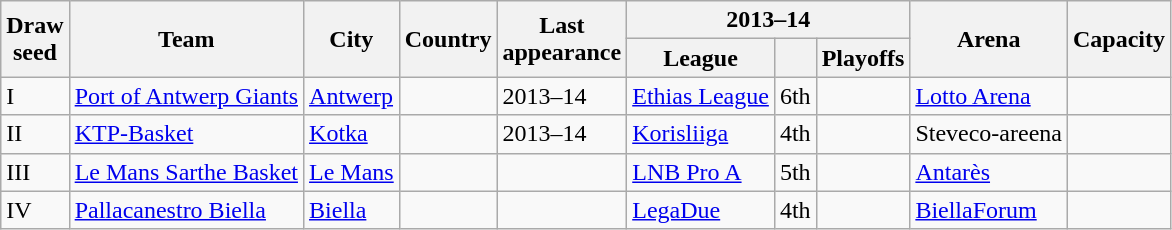<table class="wikitable sortable">
<tr>
<th rowspan=2>Draw <br> seed</th>
<th rowspan=2>Team</th>
<th rowspan=2>City</th>
<th rowspan=2>Country</th>
<th rowspan=2>Last <br> appearance</th>
<th colspan=3>2013–14</th>
<th rowspan=2>Arena</th>
<th rowspan=2>Capacity</th>
</tr>
<tr>
<th>League</th>
<th></th>
<th>Playoffs</th>
</tr>
<tr>
<td><div>I</div></td>
<td><a href='#'>Port of Antwerp Giants</a></td>
<td><a href='#'>Antwerp</a></td>
<td></td>
<td><div>2013–14</div></td>
<td><a href='#'>Ethias League</a></td>
<td><div>6th</div></td>
<td><div></div></td>
<td><a href='#'>Lotto Arena</a></td>
<td><div></div></td>
</tr>
<tr>
<td><div>II</div></td>
<td><a href='#'>KTP-Basket</a></td>
<td><a href='#'>Kotka</a></td>
<td></td>
<td><div>2013–14</div></td>
<td><a href='#'>Korisliiga</a></td>
<td><div>4th</div></td>
<td><div></div></td>
<td>Steveco-areena</td>
<td><div></div></td>
</tr>
<tr>
<td><div>III</div></td>
<td><a href='#'>Le Mans Sarthe Basket</a></td>
<td><a href='#'>Le Mans</a></td>
<td></td>
<td></td>
<td><a href='#'>LNB Pro A</a></td>
<td><div>5th</div></td>
<td><div></div></td>
<td><a href='#'>Antarès</a></td>
<td><div></div></td>
</tr>
<tr>
<td><div>IV</div></td>
<td><a href='#'>Pallacanestro Biella</a></td>
<td><a href='#'>Biella</a></td>
<td></td>
<td></td>
<td><a href='#'>LegaDue</a></td>
<td><div>4th</div></td>
<td></td>
<td><a href='#'>BiellaForum</a></td>
<td><div></div></td>
</tr>
</table>
